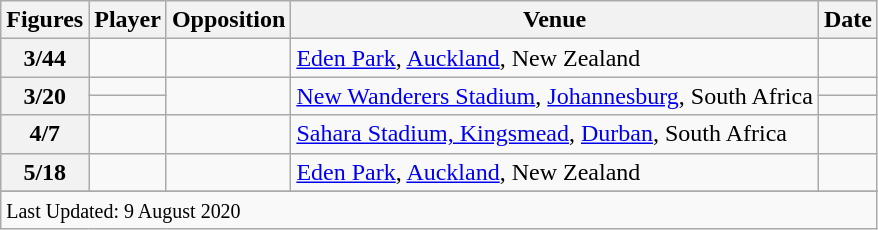<table class="wikitable plainrowheaders sortable">
<tr>
<th scope=col>Figures</th>
<th scope=col>Player</th>
<th scope=col>Opposition</th>
<th scope=col>Venue</th>
<th scope=col>Date</th>
</tr>
<tr>
<th>3/44</th>
<td></td>
<td></td>
<td><a href='#'>Eden Park</a>, <a href='#'>Auckland</a>, New Zealand</td>
<td></td>
</tr>
<tr>
<th rowspan=2>3/20</th>
<td></td>
<td rowspan=2></td>
<td rowspan=2><a href='#'>New Wanderers Stadium</a>, <a href='#'>Johannesburg</a>, South Africa</td>
<td></td>
</tr>
<tr>
<td></td>
<td></td>
</tr>
<tr>
<th>4/7</th>
<td></td>
<td></td>
<td><a href='#'>Sahara Stadium, Kingsmead</a>, <a href='#'>Durban</a>, South Africa</td>
<td> </td>
</tr>
<tr>
<th>5/18</th>
<td></td>
<td></td>
<td><a href='#'>Eden Park</a>, <a href='#'>Auckland</a>, New Zealand</td>
<td></td>
</tr>
<tr>
</tr>
<tr class=sortbottom>
<td colspan=5><small>Last Updated: 9 August 2020</small></td>
</tr>
</table>
